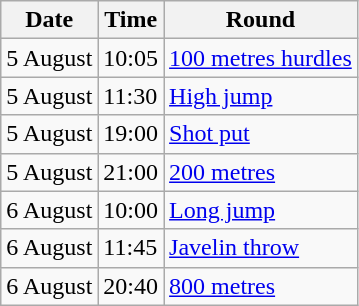<table class="wikitable">
<tr>
<th>Date</th>
<th>Time</th>
<th>Round</th>
</tr>
<tr>
<td>5 August</td>
<td>10:05</td>
<td><a href='#'>100 metres hurdles</a></td>
</tr>
<tr>
<td>5 August</td>
<td>11:30</td>
<td><a href='#'>High jump</a></td>
</tr>
<tr>
<td>5 August</td>
<td>19:00</td>
<td><a href='#'>Shot put</a></td>
</tr>
<tr>
<td>5 August</td>
<td>21:00</td>
<td><a href='#'>200 metres</a></td>
</tr>
<tr>
<td>6 August</td>
<td>10:00</td>
<td><a href='#'>Long jump</a></td>
</tr>
<tr>
<td>6 August</td>
<td>11:45</td>
<td><a href='#'>Javelin throw</a></td>
</tr>
<tr>
<td>6 August</td>
<td>20:40</td>
<td><a href='#'>800 metres</a></td>
</tr>
</table>
